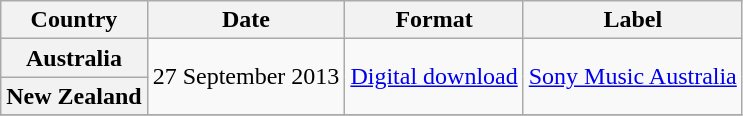<table class="wikitable plainrowheaders">
<tr>
<th scope="col">Country</th>
<th scope="col">Date</th>
<th scope="col">Format</th>
<th scope="col">Label</th>
</tr>
<tr>
<th scope="row">Australia</th>
<td rowspan="2">27 September 2013</td>
<td rowspan="2"><a href='#'>Digital download</a></td>
<td rowspan="2"><a href='#'>Sony Music Australia</a></td>
</tr>
<tr>
<th scope="row">New Zealand</th>
</tr>
<tr>
</tr>
</table>
